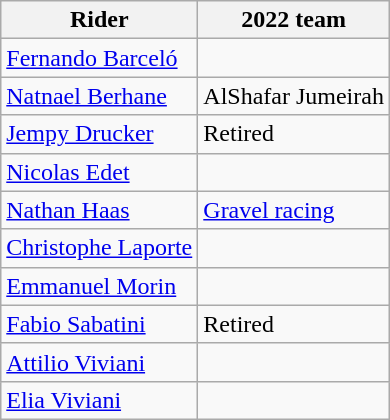<table class="wikitable">
<tr>
<th>Rider</th>
<th>2022 team</th>
</tr>
<tr>
<td><a href='#'>Fernando Barceló</a></td>
<td></td>
</tr>
<tr>
<td><a href='#'>Natnael Berhane</a></td>
<td>AlShafar Jumeirah</td>
</tr>
<tr>
<td><a href='#'>Jempy Drucker</a></td>
<td>Retired</td>
</tr>
<tr>
<td><a href='#'>Nicolas Edet</a></td>
<td></td>
</tr>
<tr>
<td><a href='#'>Nathan Haas</a></td>
<td><a href='#'>Gravel racing</a></td>
</tr>
<tr>
<td><a href='#'>Christophe Laporte</a></td>
<td></td>
</tr>
<tr>
<td><a href='#'>Emmanuel Morin</a></td>
<td></td>
</tr>
<tr>
<td><a href='#'>Fabio Sabatini</a></td>
<td>Retired</td>
</tr>
<tr>
<td><a href='#'>Attilio Viviani</a></td>
<td></td>
</tr>
<tr>
<td><a href='#'>Elia Viviani</a></td>
<td></td>
</tr>
</table>
